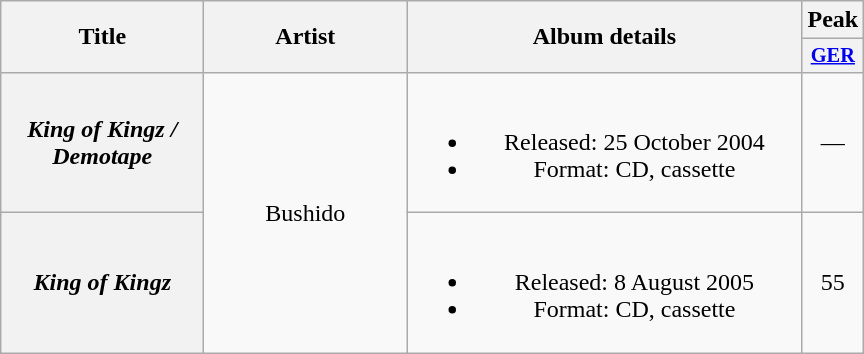<table class="wikitable plainrowheaders" style="text-align:center;">
<tr>
<th scope="col" rowspan="2" style="width:8em;">Title</th>
<th scope="col" rowspan="2" style="width:8em;">Artist</th>
<th scope="col" rowspan="2" style="width:16em;">Album details</th>
<th scope="col">Peak</th>
</tr>
<tr>
<th style="width:2.5em; font-size:85%"><a href='#'>GER</a><br></th>
</tr>
<tr>
<th scope="row"><em>King of Kingz  / Demotape</em></th>
<td rowspan="2">Bushido</td>
<td><br><ul><li>Released: 25 October 2004</li><li>Format: CD, cassette</li></ul></td>
<td>—</td>
</tr>
<tr>
<th scope="row"><em>King of Kingz</em></th>
<td><br><ul><li>Released: 8 August 2005</li><li>Format: CD, cassette</li></ul></td>
<td>55</td>
</tr>
</table>
